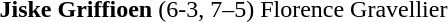<table>
<tr>
<td><strong>Jiske Griffioen</strong></td>
<td style="text-align:center;">(6-3, 7–5)</td>
<td>Florence Gravellier</td>
</tr>
</table>
